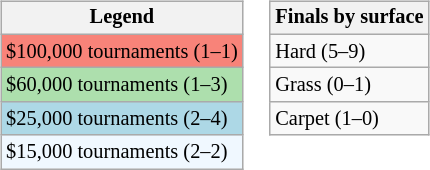<table>
<tr valign=top>
<td><br><table class="wikitable" style="font-size:85%">
<tr>
<th>Legend</th>
</tr>
<tr style="background:#f88379;">
<td>$100,000 tournaments (1–1)</td>
</tr>
<tr style="background:#addfad;">
<td>$60,000 tournaments (1–3)</td>
</tr>
<tr style="background:lightblue;">
<td>$25,000 tournaments (2–4)</td>
</tr>
<tr style="background:#f0f8ff;">
<td>$15,000 tournaments (2–2)</td>
</tr>
</table>
</td>
<td><br><table class="wikitable" style="font-size:85%">
<tr>
<th>Finals by surface</th>
</tr>
<tr>
<td>Hard (5–9)</td>
</tr>
<tr>
<td>Grass (0–1)</td>
</tr>
<tr>
<td>Carpet (1–0)</td>
</tr>
</table>
</td>
</tr>
</table>
